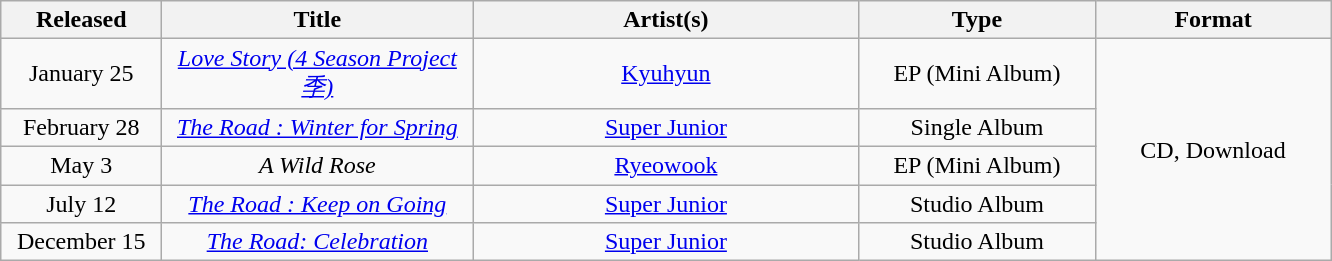<table class="wikitable plainrowheaders" style="text-align:center;">
<tr>
<th width="100">Released</th>
<th width="200">Title</th>
<th width="250">Artist(s)</th>
<th width="150">Type</th>
<th width="150">Format</th>
</tr>
<tr>
<td>January 25</td>
<td><em><a href='#'>Love Story (4 Season Project 季)</a></em></td>
<td><a href='#'>Kyuhyun</a></td>
<td>EP (Mini Album)</td>
<td rowspan="5">CD, Download</td>
</tr>
<tr>
<td>February 28</td>
<td><em><a href='#'>The Road : Winter for Spring</a></em></td>
<td><a href='#'>Super Junior</a></td>
<td>Single Album</td>
</tr>
<tr>
<td>May 3</td>
<td><em>A Wild Rose</em></td>
<td><a href='#'>Ryeowook</a></td>
<td>EP (Mini Album)</td>
</tr>
<tr>
<td>July 12</td>
<td><em><a href='#'>The Road : Keep on Going</a></em></td>
<td><a href='#'>Super Junior</a></td>
<td>Studio Album</td>
</tr>
<tr>
<td>December 15</td>
<td><em><a href='#'>The Road: Celebration</a></em></td>
<td><a href='#'>Super Junior</a></td>
<td>Studio Album</td>
</tr>
</table>
